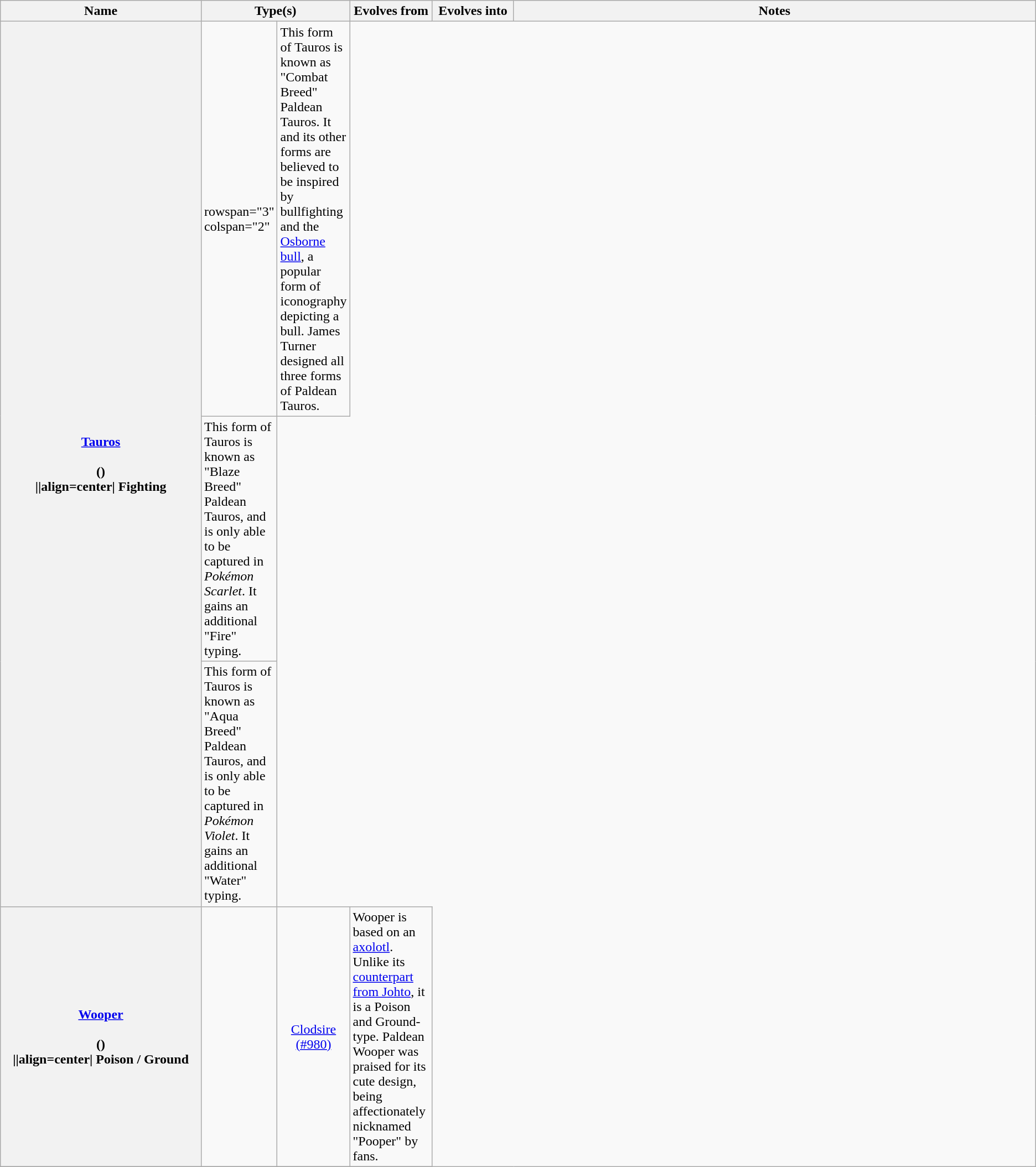<table class="wikitable collapsible sortable plainrowheaders">
<tr>
<th scope="col" width="20%">Name</th>
<th scope="col" colspan=2 width="10%">Type(s)</th>
<th scope="col" class="unsortable" width="8%">Evolves from</th>
<th scope="col" class="unsortable" width="8%">Evolves into</th>
<th scope="col" class="unsortable" width="53%">Notes</th>
</tr>
<tr id="Tauros">
<th scope="row" rowspan="3" style="text-align:center;"><strong><a href='#'>Tauros</a></strong><br><br>()<br> ||align=center| Fighting</th>
<td>rowspan="3" colspan="2" </td>
<td>This form of Tauros is known as "Combat Breed" Paldean Tauros. It and its other forms are believed to be inspired by bullfighting and the <a href='#'>Osborne bull</a>, a popular form of iconography depicting a bull. James Turner designed all three forms of Paldean Tauros.</td>
</tr>
<tr>
<td>This form of Tauros is known as "Blaze Breed" Paldean Tauros, and is only able to be captured in <em>Pokémon Scarlet</em>. It gains an additional "Fire" typing.</td>
</tr>
<tr>
<td>This form of Tauros is known as "Aqua Breed" Paldean Tauros, and is only able to be captured in <em>Pokémon Violet</em>. It gains an additional "Water" typing.</td>
</tr>
<tr id="Wooper">
<th scope="row" style="text-align:center;"><strong><a href='#'>Wooper</a></strong><br><br>()<br> ||align=center| Poison / Ground</th>
<td></td>
<td align=center><a href='#'>Clodsire (#980)</a></td>
<td>Wooper is based on an <a href='#'>axolotl</a>. Unlike its <a href='#'>counterpart from Johto</a>, it is a Poison and Ground-type. Paldean Wooper was praised for its cute design, being affectionately nicknamed "Pooper" by fans.</td>
</tr>
<tr>
</tr>
</table>
